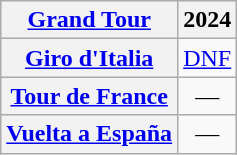<table class="wikitable plainrowheaders">
<tr>
<th scope="col"><a href='#'>Grand Tour</a></th>
<th scope="col">2024</th>
</tr>
<tr style="text-align:center;">
<th scope="row"> <a href='#'>Giro d'Italia</a></th>
<td><a href='#'>DNF</a></td>
</tr>
<tr style="text-align:center;">
<th scope="row"> <a href='#'>Tour de France</a></th>
<td>—</td>
</tr>
<tr style="text-align:center;">
<th scope="row"> <a href='#'>Vuelta a España</a></th>
<td>—</td>
</tr>
</table>
